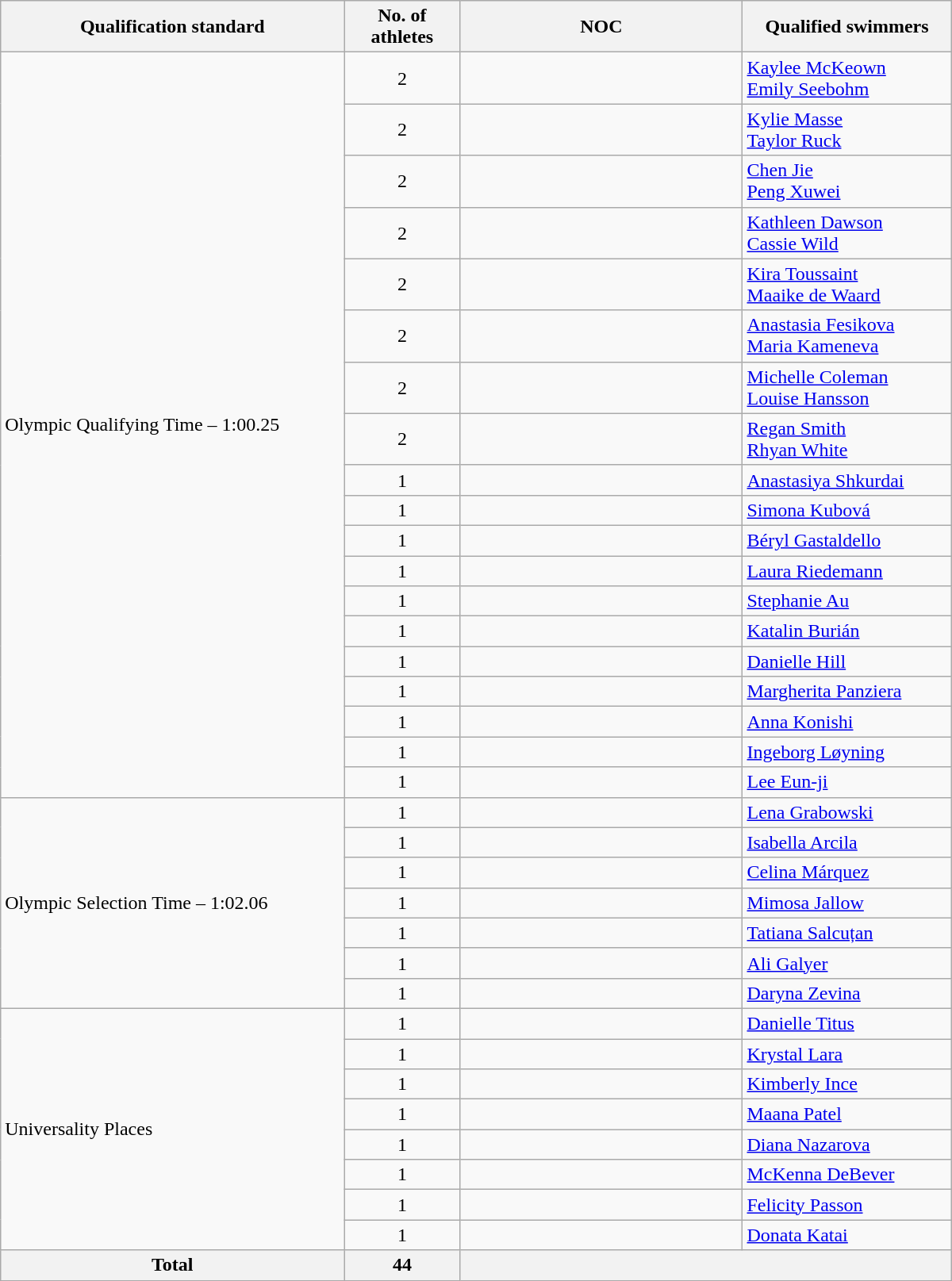<table class=wikitable style="text-align:left" width=800>
<tr>
<th>Qualification standard</th>
<th width=90>No. of athletes</th>
<th width=230>NOC</th>
<th>Qualified swimmers</th>
</tr>
<tr>
<td rowspan=19>Olympic Qualifying Time – 1:00.25</td>
<td align=center>2</td>
<td></td>
<td><a href='#'>Kaylee McKeown</a><br><a href='#'>Emily Seebohm</a></td>
</tr>
<tr>
<td align=center>2</td>
<td></td>
<td><a href='#'>Kylie Masse</a><br><a href='#'>Taylor Ruck</a></td>
</tr>
<tr>
<td align=center>2</td>
<td></td>
<td><a href='#'>Chen Jie</a><br><a href='#'>Peng Xuwei</a></td>
</tr>
<tr>
<td align=center>2</td>
<td></td>
<td><a href='#'>Kathleen Dawson</a><br><a href='#'>Cassie Wild</a></td>
</tr>
<tr>
<td align=center>2</td>
<td></td>
<td><a href='#'>Kira Toussaint</a><br><a href='#'>Maaike de Waard</a></td>
</tr>
<tr>
<td align=center>2</td>
<td></td>
<td><a href='#'>Anastasia Fesikova</a><br><a href='#'>Maria Kameneva</a></td>
</tr>
<tr>
<td align=center>2</td>
<td></td>
<td><a href='#'>Michelle Coleman</a><br><a href='#'>Louise Hansson</a></td>
</tr>
<tr>
<td align=center>2</td>
<td></td>
<td><a href='#'>Regan Smith</a><br><a href='#'>Rhyan White</a></td>
</tr>
<tr>
<td align=center>1</td>
<td></td>
<td><a href='#'>Anastasiya Shkurdai</a></td>
</tr>
<tr>
<td align=center>1</td>
<td></td>
<td><a href='#'>Simona Kubová</a></td>
</tr>
<tr>
<td align=center>1</td>
<td></td>
<td><a href='#'>Béryl Gastaldello</a></td>
</tr>
<tr>
<td align=center>1</td>
<td></td>
<td><a href='#'>Laura Riedemann</a></td>
</tr>
<tr>
<td align=center>1</td>
<td></td>
<td><a href='#'>Stephanie Au</a></td>
</tr>
<tr>
<td align=center>1</td>
<td></td>
<td><a href='#'>Katalin Burián</a></td>
</tr>
<tr>
<td align=center>1</td>
<td></td>
<td><a href='#'>Danielle Hill</a></td>
</tr>
<tr>
<td align=center>1</td>
<td></td>
<td><a href='#'>Margherita Panziera</a></td>
</tr>
<tr>
<td align=center>1</td>
<td></td>
<td><a href='#'>Anna Konishi</a></td>
</tr>
<tr>
<td align=center>1</td>
<td></td>
<td><a href='#'>Ingeborg Løyning</a></td>
</tr>
<tr>
<td align=center>1</td>
<td></td>
<td><a href='#'>Lee Eun-ji</a></td>
</tr>
<tr>
<td rowspan=7>Olympic Selection Time – 1:02.06</td>
<td align=center>1</td>
<td></td>
<td><a href='#'>Lena Grabowski</a></td>
</tr>
<tr>
<td align=center>1</td>
<td></td>
<td><a href='#'>Isabella Arcila</a></td>
</tr>
<tr>
<td align=center>1</td>
<td></td>
<td><a href='#'>Celina Márquez</a></td>
</tr>
<tr>
<td align=center>1</td>
<td></td>
<td><a href='#'>Mimosa Jallow</a></td>
</tr>
<tr>
<td align=center>1</td>
<td></td>
<td><a href='#'>Tatiana Salcuțan</a></td>
</tr>
<tr>
<td align=center>1</td>
<td></td>
<td><a href='#'>Ali Galyer</a></td>
</tr>
<tr>
<td align=center>1</td>
<td></td>
<td><a href='#'>Daryna Zevina</a></td>
</tr>
<tr>
<td rowspan=8>Universality Places</td>
<td align=center>1</td>
<td></td>
<td><a href='#'>Danielle Titus</a></td>
</tr>
<tr>
<td align=center>1</td>
<td></td>
<td><a href='#'>Krystal Lara</a></td>
</tr>
<tr>
<td align=center>1</td>
<td></td>
<td><a href='#'>Kimberly Ince</a></td>
</tr>
<tr>
<td align=center>1</td>
<td></td>
<td><a href='#'>Maana Patel</a></td>
</tr>
<tr>
<td align=center>1</td>
<td></td>
<td><a href='#'>Diana Nazarova</a></td>
</tr>
<tr>
<td align=center>1</td>
<td></td>
<td><a href='#'>McKenna DeBever</a></td>
</tr>
<tr>
<td align=center>1</td>
<td></td>
<td><a href='#'>Felicity Passon</a></td>
</tr>
<tr>
<td align=center>1</td>
<td></td>
<td><a href='#'>Donata Katai</a></td>
</tr>
<tr>
<th><strong>Total</strong></th>
<th>44</th>
<th colspan=2></th>
</tr>
</table>
